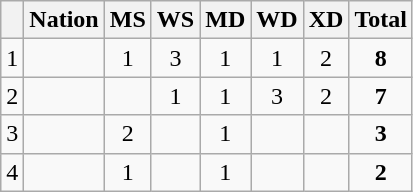<table class="wikitable" style="text-align:center">
<tr>
<th></th>
<th>Nation</th>
<th>MS</th>
<th>WS</th>
<th>MD</th>
<th>WD</th>
<th>XD</th>
<th>Total</th>
</tr>
<tr>
<td>1</td>
<td align=left></td>
<td>1</td>
<td>3</td>
<td>1</td>
<td>1</td>
<td>2</td>
<td><strong>8</strong></td>
</tr>
<tr>
<td>2</td>
<td align=left></td>
<td></td>
<td>1</td>
<td>1</td>
<td>3</td>
<td>2</td>
<td><strong>7</strong></td>
</tr>
<tr align=center>
<td>3</td>
<td align=left></td>
<td>2</td>
<td></td>
<td>1</td>
<td></td>
<td></td>
<td><strong>3</strong></td>
</tr>
<tr align=center>
<td>4</td>
<td align=left></td>
<td>1</td>
<td></td>
<td>1</td>
<td></td>
<td></td>
<td><strong>2</strong></td>
</tr>
</table>
